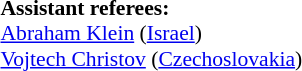<table width=50% style="font-size: 90%">
<tr>
<td><br><strong>Assistant referees:</strong>
<br><a href='#'>Abraham Klein</a> (<a href='#'>Israel</a>)
<br><a href='#'>Vojtech Christov</a> (<a href='#'>Czechoslovakia</a>)</td>
</tr>
</table>
